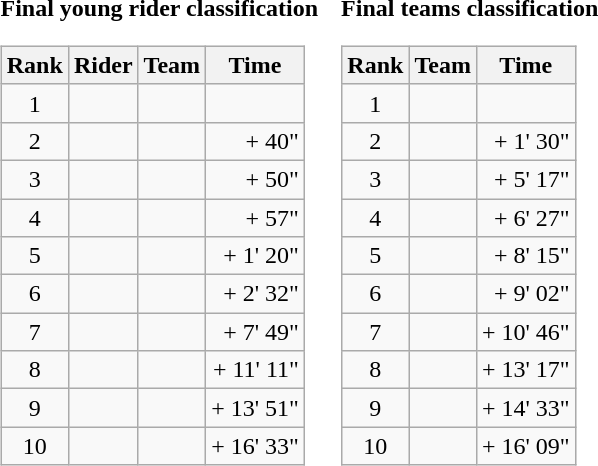<table>
<tr>
<td><strong>Final young rider classification</strong><br><table class="wikitable">
<tr>
<th scope="col">Rank</th>
<th scope="col">Rider</th>
<th scope="col">Team</th>
<th scope="col">Time</th>
</tr>
<tr>
<td style="text-align:center;">1</td>
<td> </td>
<td></td>
<td style="text-align:right;"></td>
</tr>
<tr>
<td style="text-align:center;">2</td>
<td></td>
<td></td>
<td style="text-align:right;">+ 40"</td>
</tr>
<tr>
<td style="text-align:center;">3</td>
<td></td>
<td></td>
<td style="text-align:right;">+ 50"</td>
</tr>
<tr>
<td style="text-align:center;">4</td>
<td></td>
<td></td>
<td style="text-align:right;">+ 57"</td>
</tr>
<tr>
<td style="text-align:center;">5</td>
<td></td>
<td></td>
<td style="text-align:right;">+ 1' 20"</td>
</tr>
<tr>
<td style="text-align:center;">6</td>
<td></td>
<td></td>
<td style="text-align:right;">+ 2' 32"</td>
</tr>
<tr>
<td style="text-align:center;">7</td>
<td></td>
<td></td>
<td style="text-align:right;">+ 7' 49"</td>
</tr>
<tr>
<td style="text-align:center;">8</td>
<td></td>
<td></td>
<td style="text-align:right;">+ 11' 11"</td>
</tr>
<tr>
<td style="text-align:center;">9</td>
<td></td>
<td></td>
<td style="text-align:right;">+ 13' 51"</td>
</tr>
<tr>
<td style="text-align:center;">10</td>
<td></td>
<td></td>
<td style="text-align:right;">+ 16' 33"</td>
</tr>
</table>
</td>
<td></td>
<td><strong>Final teams classification</strong><br><table class="wikitable">
<tr>
<th scope="col">Rank</th>
<th scope="col">Team</th>
<th scope="col">Time</th>
</tr>
<tr>
<td style="text-align:center;">1</td>
<td></td>
<td style="text-align:right;"></td>
</tr>
<tr>
<td style="text-align:center;">2</td>
<td></td>
<td style="text-align:right;">+ 1' 30"</td>
</tr>
<tr>
<td style="text-align:center;">3</td>
<td></td>
<td style="text-align:right;">+ 5' 17"</td>
</tr>
<tr>
<td style="text-align:center;">4</td>
<td></td>
<td style="text-align:right;">+ 6' 27"</td>
</tr>
<tr>
<td style="text-align:center;">5</td>
<td></td>
<td style="text-align:right;">+ 8' 15"</td>
</tr>
<tr>
<td style="text-align:center;">6</td>
<td></td>
<td style="text-align:right;">+ 9' 02"</td>
</tr>
<tr>
<td style="text-align:center;">7</td>
<td></td>
<td style="text-align:right;">+ 10' 46"</td>
</tr>
<tr>
<td style="text-align:center;">8</td>
<td></td>
<td style="text-align:right;">+ 13' 17"</td>
</tr>
<tr>
<td style="text-align:center;">9</td>
<td></td>
<td style="text-align:right;">+ 14' 33"</td>
</tr>
<tr>
<td style="text-align:center;">10</td>
<td></td>
<td style="text-align:right;">+ 16' 09"</td>
</tr>
</table>
</td>
</tr>
</table>
